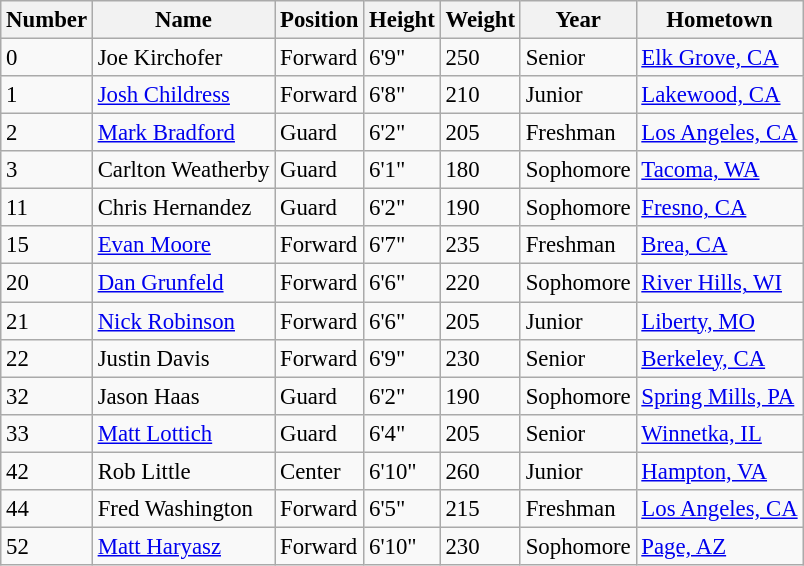<table class="wikitable" style="font-size: 95%;">
<tr>
<th>Number</th>
<th>Name</th>
<th>Position</th>
<th>Height</th>
<th>Weight</th>
<th>Year</th>
<th>Hometown</th>
</tr>
<tr>
<td>0</td>
<td>Joe Kirchofer</td>
<td>Forward</td>
<td>6'9"</td>
<td>250</td>
<td>Senior</td>
<td><a href='#'>Elk Grove, CA</a></td>
</tr>
<tr>
<td>1</td>
<td><a href='#'>Josh Childress</a></td>
<td>Forward</td>
<td>6'8"</td>
<td>210</td>
<td>Junior</td>
<td><a href='#'>Lakewood, CA</a></td>
</tr>
<tr>
<td>2</td>
<td><a href='#'>Mark Bradford</a></td>
<td>Guard</td>
<td>6'2"</td>
<td>205</td>
<td>Freshman</td>
<td><a href='#'>Los Angeles, CA</a></td>
</tr>
<tr>
<td>3</td>
<td>Carlton Weatherby</td>
<td>Guard</td>
<td>6'1"</td>
<td>180</td>
<td>Sophomore</td>
<td><a href='#'>Tacoma, WA</a></td>
</tr>
<tr>
<td>11</td>
<td>Chris Hernandez</td>
<td>Guard</td>
<td>6'2"</td>
<td>190</td>
<td>Sophomore</td>
<td><a href='#'>Fresno, CA</a></td>
</tr>
<tr>
<td>15</td>
<td><a href='#'>Evan Moore</a></td>
<td>Forward</td>
<td>6'7"</td>
<td>235</td>
<td>Freshman</td>
<td><a href='#'>Brea, CA</a></td>
</tr>
<tr>
<td>20</td>
<td><a href='#'>Dan Grunfeld</a></td>
<td>Forward</td>
<td>6'6"</td>
<td>220</td>
<td>Sophomore</td>
<td><a href='#'>River Hills, WI</a></td>
</tr>
<tr>
<td>21</td>
<td><a href='#'>Nick Robinson</a></td>
<td>Forward</td>
<td>6'6"</td>
<td>205</td>
<td>Junior</td>
<td><a href='#'>Liberty, MO</a></td>
</tr>
<tr>
<td>22</td>
<td>Justin Davis</td>
<td>Forward</td>
<td>6'9"</td>
<td>230</td>
<td>Senior</td>
<td><a href='#'>Berkeley, CA</a></td>
</tr>
<tr>
<td>32</td>
<td>Jason Haas</td>
<td>Guard</td>
<td>6'2"</td>
<td>190</td>
<td>Sophomore</td>
<td><a href='#'>Spring Mills, PA</a></td>
</tr>
<tr>
<td>33</td>
<td><a href='#'>Matt Lottich</a></td>
<td>Guard</td>
<td>6'4"</td>
<td>205</td>
<td>Senior</td>
<td><a href='#'>Winnetka, IL</a></td>
</tr>
<tr>
<td>42</td>
<td>Rob Little</td>
<td>Center</td>
<td>6'10"</td>
<td>260</td>
<td>Junior</td>
<td><a href='#'>Hampton, VA</a></td>
</tr>
<tr>
<td>44</td>
<td>Fred Washington</td>
<td>Forward</td>
<td>6'5"</td>
<td>215</td>
<td>Freshman</td>
<td><a href='#'>Los Angeles, CA</a></td>
</tr>
<tr>
<td>52</td>
<td><a href='#'>Matt Haryasz</a></td>
<td>Forward</td>
<td>6'10"</td>
<td>230</td>
<td>Sophomore</td>
<td><a href='#'>Page, AZ</a></td>
</tr>
</table>
